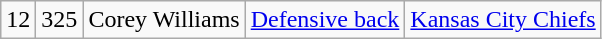<table class="wikitable" style="text-align:center">
<tr>
<td>12</td>
<td>325</td>
<td>Corey Williams</td>
<td><a href='#'>Defensive back</a></td>
<td><a href='#'>Kansas City Chiefs</a></td>
</tr>
</table>
